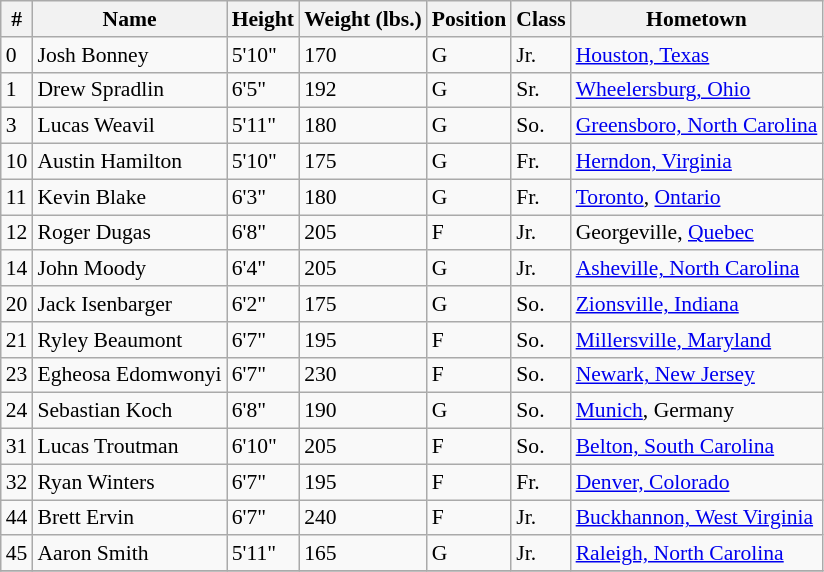<table class="wikitable" style="font-size: 90%">
<tr>
<th>#</th>
<th>Name</th>
<th>Height</th>
<th>Weight (lbs.)</th>
<th>Position</th>
<th>Class</th>
<th>Hometown</th>
</tr>
<tr>
<td>0</td>
<td>Josh Bonney</td>
<td>5'10"</td>
<td>170</td>
<td>G</td>
<td>Jr.</td>
<td><a href='#'>Houston, Texas</a></td>
</tr>
<tr>
<td>1</td>
<td>Drew Spradlin</td>
<td>6'5"</td>
<td>192</td>
<td>G</td>
<td>Sr.</td>
<td><a href='#'>Wheelersburg, Ohio</a></td>
</tr>
<tr>
<td>3</td>
<td>Lucas Weavil</td>
<td>5'11"</td>
<td>180</td>
<td>G</td>
<td>So.</td>
<td><a href='#'>Greensboro, North Carolina</a></td>
</tr>
<tr>
<td>10</td>
<td>Austin Hamilton</td>
<td>5'10"</td>
<td>175</td>
<td>G</td>
<td>Fr.</td>
<td><a href='#'>Herndon, Virginia</a></td>
</tr>
<tr>
<td>11</td>
<td>Kevin Blake</td>
<td>6'3"</td>
<td>180</td>
<td>G</td>
<td>Fr.</td>
<td><a href='#'>Toronto</a>, <a href='#'>Ontario</a></td>
</tr>
<tr>
<td>12</td>
<td>Roger Dugas</td>
<td>6'8"</td>
<td>205</td>
<td>F</td>
<td>Jr.</td>
<td>Georgeville, <a href='#'>Quebec</a></td>
</tr>
<tr>
<td>14</td>
<td>John Moody</td>
<td>6'4"</td>
<td>205</td>
<td>G</td>
<td>Jr.</td>
<td><a href='#'>Asheville, North Carolina</a></td>
</tr>
<tr>
<td>20</td>
<td>Jack Isenbarger</td>
<td>6'2"</td>
<td>175</td>
<td>G</td>
<td>So.</td>
<td><a href='#'>Zionsville, Indiana</a></td>
</tr>
<tr>
<td>21</td>
<td>Ryley Beaumont</td>
<td>6'7"</td>
<td>195</td>
<td>F</td>
<td>So.</td>
<td><a href='#'>Millersville, Maryland</a></td>
</tr>
<tr>
<td>23</td>
<td>Egheosa Edomwonyi</td>
<td>6'7"</td>
<td>230</td>
<td>F</td>
<td>So.</td>
<td><a href='#'>Newark, New Jersey</a></td>
</tr>
<tr>
<td>24</td>
<td>Sebastian Koch</td>
<td>6'8"</td>
<td>190</td>
<td>G</td>
<td>So.</td>
<td><a href='#'>Munich</a>, Germany</td>
</tr>
<tr>
<td>31</td>
<td>Lucas Troutman</td>
<td>6'10"</td>
<td>205</td>
<td>F</td>
<td>So.</td>
<td><a href='#'>Belton, South Carolina</a></td>
</tr>
<tr>
<td>32</td>
<td>Ryan Winters</td>
<td>6'7"</td>
<td>195</td>
<td>F</td>
<td>Fr.</td>
<td><a href='#'>Denver, Colorado</a></td>
</tr>
<tr>
<td>44</td>
<td>Brett Ervin</td>
<td>6'7"</td>
<td>240</td>
<td>F</td>
<td>Jr.</td>
<td><a href='#'>Buckhannon, West Virginia</a></td>
</tr>
<tr>
<td>45</td>
<td>Aaron Smith</td>
<td>5'11"</td>
<td>165</td>
<td>G</td>
<td>Jr.</td>
<td><a href='#'>Raleigh, North Carolina</a></td>
</tr>
<tr>
</tr>
</table>
